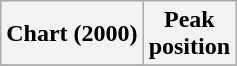<table class="wikitable plainrowheaders" style="text-align:center">
<tr>
<th scope="col">Chart (2000)</th>
<th scope="col">Peak<br>position</th>
</tr>
<tr>
</tr>
</table>
